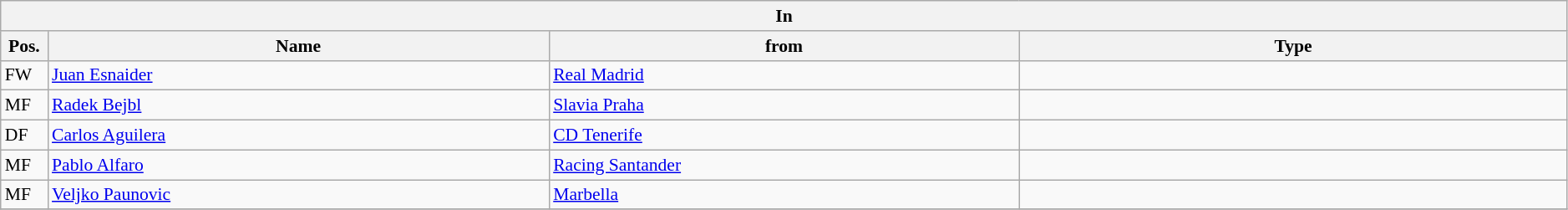<table class="wikitable" style="font-size:90%;width:99%;">
<tr>
<th colspan="4">In</th>
</tr>
<tr>
<th width=3%>Pos.</th>
<th width=32%>Name</th>
<th width=30%>from</th>
<th width=35%>Type</th>
</tr>
<tr>
<td>FW</td>
<td><a href='#'>Juan Esnaider</a></td>
<td><a href='#'>Real Madrid</a></td>
<td></td>
</tr>
<tr>
<td>MF</td>
<td><a href='#'>Radek Bejbl</a></td>
<td><a href='#'>Slavia Praha</a></td>
<td></td>
</tr>
<tr>
<td>DF</td>
<td><a href='#'>Carlos Aguilera</a></td>
<td><a href='#'>CD Tenerife</a></td>
<td></td>
</tr>
<tr>
<td>MF</td>
<td><a href='#'>Pablo Alfaro</a></td>
<td><a href='#'>Racing Santander</a></td>
<td></td>
</tr>
<tr>
<td>MF</td>
<td><a href='#'>Veljko Paunovic</a></td>
<td><a href='#'>Marbella</a></td>
<td></td>
</tr>
<tr>
</tr>
</table>
